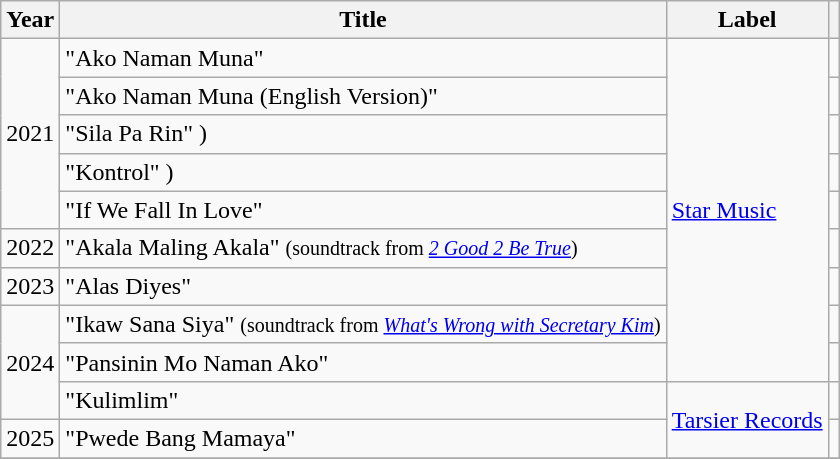<table class="wikitable">
<tr>
<th>Year</th>
<th>Title</th>
<th>Label</th>
<th></th>
</tr>
<tr>
<td rowspan="5">2021</td>
<td>"Ako Naman Muna"</td>
<td rowspan="9"><a href='#'>Star Music</a></td>
<td></td>
</tr>
<tr>
<td>"Ako Naman Muna (English Version)"</td>
<td></td>
</tr>
<tr>
<td>"Sila Pa Rin" )</td>
<td></td>
</tr>
<tr>
<td>"Kontrol" )</td>
<td></td>
</tr>
<tr>
<td>"If We Fall In Love" </td>
<td></td>
</tr>
<tr>
<td>2022</td>
<td>"Akala Maling Akala" <small>(soundtrack from <em><a href='#'>2 Good 2 Be True</a></em>)</small></td>
<td></td>
</tr>
<tr>
<td>2023</td>
<td>"Alas Diyes"</td>
<td></td>
</tr>
<tr>
<td rowspan="3">2024</td>
<td>"Ikaw Sana Siya" <small>(soundtrack from <em><a href='#'>What's Wrong with Secretary Kim</a></em>)</small></td>
<td></td>
</tr>
<tr>
<td>"Pansinin Mo Naman Ako"</td>
<td></td>
</tr>
<tr>
<td>"Kulimlim"</td>
<td rowspan="2"><a href='#'>Tarsier Records</a></td>
<td></td>
</tr>
<tr>
<td>2025</td>
<td>"Pwede Bang Mamaya"</td>
<td></td>
</tr>
<tr>
</tr>
</table>
